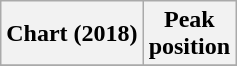<table class="wikitable plainrowheaders" style="text-align:center">
<tr>
<th scope="col">Chart (2018)</th>
<th scope="col">Peak<br> position</th>
</tr>
<tr>
</tr>
</table>
